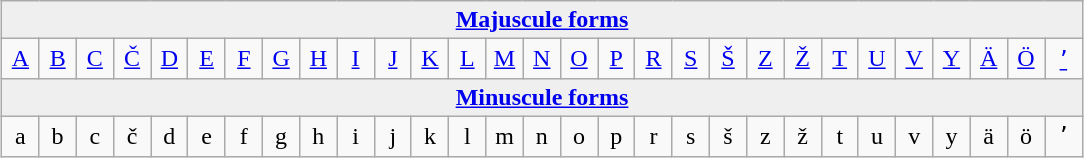<table class="wikitable" style="margin:1em auto">
<tr>
<td style="background:#efefef; text-align:center;" colspan="29"><strong><a href='#'>Majuscule forms</a></strong></td>
</tr>
<tr style="text-align:center;">
<td style="width:3%; "><a href='#'>A</a></td>
<td style="width:3%; text-align:center;"><a href='#'>B</a></td>
<td style="width:3%; text-align:center;"><a href='#'>C</a></td>
<td style="width:3%; text-align:center;"><a href='#'>Č</a></td>
<td style="width:3%; text-align:center;"><a href='#'>D</a></td>
<td style="width:3%; text-align:center;"><a href='#'>E</a></td>
<td style="width:3%; text-align:center;"><a href='#'>F</a></td>
<td style="width:3%; text-align:center;"><a href='#'>G</a></td>
<td style="width:3%; text-align:center;"><a href='#'>H</a></td>
<td style="width:3%; text-align:center;"><a href='#'>I</a></td>
<td style="width:3%; text-align:center;"><a href='#'>J</a></td>
<td style="width:3%; text-align:center;"><a href='#'>K</a></td>
<td style="width:3%; text-align:center;"><a href='#'>L</a></td>
<td style="width:3%; text-align:center;"><a href='#'>M</a></td>
<td style="width:3%; text-align:center;"><a href='#'>N</a></td>
<td style="width:3%; text-align:center;"><a href='#'>O</a></td>
<td style="width:3%; text-align:center;"><a href='#'>P</a></td>
<td style="width:3%; text-align:center;"><a href='#'>R</a></td>
<td style="width:3%; text-align:center;"><a href='#'>S</a></td>
<td style="width:3%; text-align:center;"><a href='#'>Š</a></td>
<td style="width:3%; text-align:center;"><a href='#'>Z</a></td>
<td style="width:3%; text-align:center;"><a href='#'>Ž</a></td>
<td style="width:3%; text-align:center;"><a href='#'>T</a></td>
<td style="width:3%; text-align:center;"><a href='#'>U</a></td>
<td style="width:3%; text-align:center;"><a href='#'>V</a></td>
<td style="width:3%; text-align:center;"><a href='#'>Y</a></td>
<td style="width:3%; text-align:center;"><a href='#'>Ä</a></td>
<td style="width:3%; text-align:center;"><a href='#'>Ö</a></td>
<td style="width:3%; text-align:center;"><a href='#'>ʼ</a></td>
</tr>
<tr>
<td style="background:#efefef; text-align:center;" colspan="29"><strong><a href='#'>Minuscule forms</a></strong></td>
</tr>
<tr style="text-align:center;">
<td>a</td>
<td style="text-align:center;">b</td>
<td style="text-align:center;">c</td>
<td style="text-align:center;">č</td>
<td style="text-align:center;">d</td>
<td style="text-align:center;">e</td>
<td style="text-align:center;">f</td>
<td style="text-align:center;">g</td>
<td style="text-align:center;">h</td>
<td style="text-align:center;">i</td>
<td style="text-align:center;">j</td>
<td style="text-align:center;">k</td>
<td style="text-align:center;">l</td>
<td style="text-align:center;">m</td>
<td style="text-align:center;">n</td>
<td style="text-align:center;">o</td>
<td style="text-align:center;">p</td>
<td style="text-align:center;">r</td>
<td style="text-align:center;">s</td>
<td style="text-align:center;">š</td>
<td style="text-align:center;">z</td>
<td style="text-align:center;">ž</td>
<td style="text-align:center;">t</td>
<td style="text-align:center;">u</td>
<td style="text-align:center;">v</td>
<td style="text-align:center;">y</td>
<td style="text-align:center;">ä</td>
<td style="text-align:center;">ö</td>
<td style="text-align:center;">ʼ</td>
</tr>
</table>
